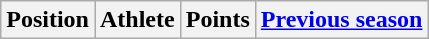<table class="wikitable">
<tr>
<th>Position</th>
<th>Athlete</th>
<th>Points</th>
<th><a href='#'>Previous season</a><br></th>
</tr>
</table>
